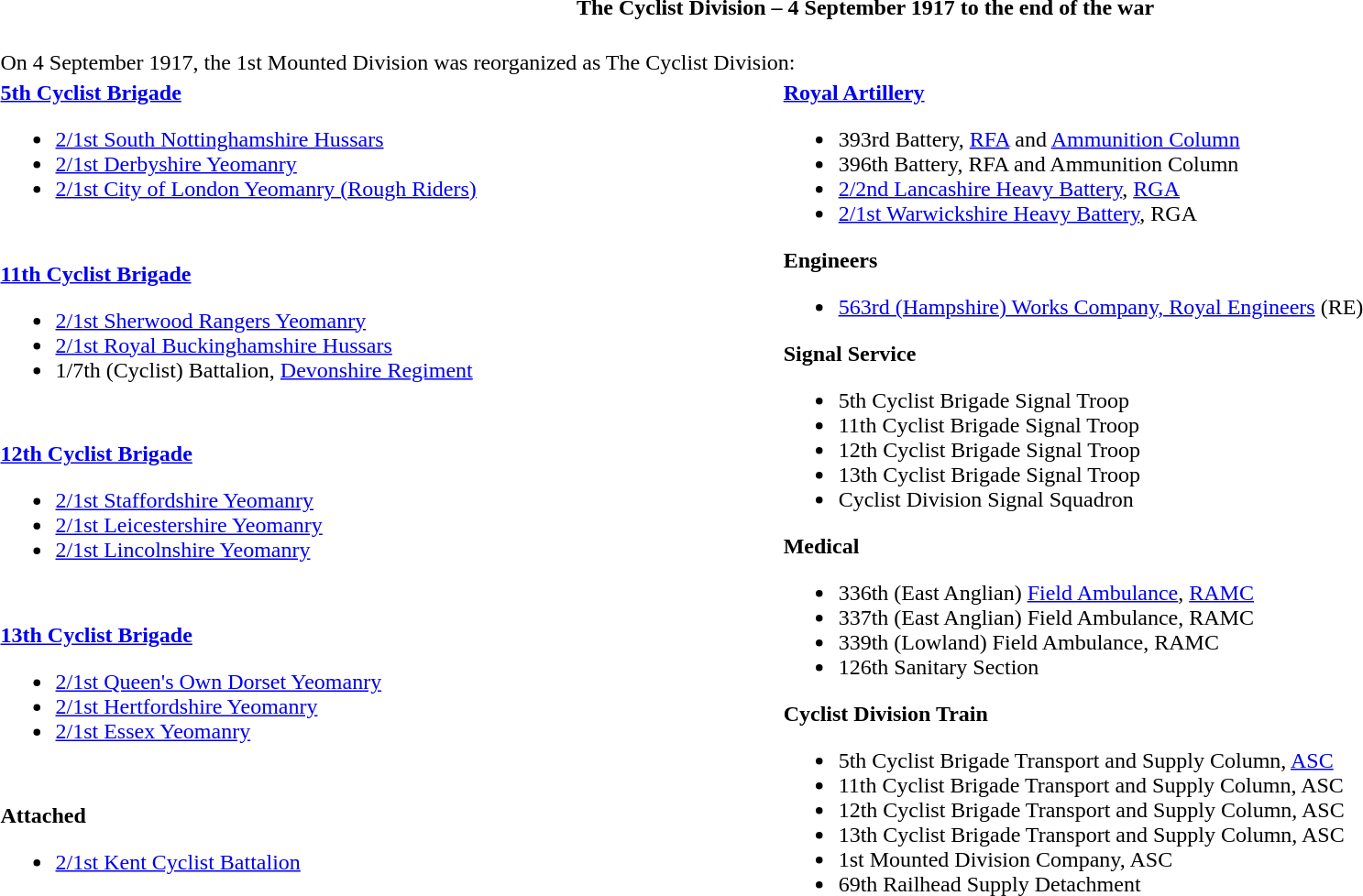<table class="toccolours collapsible collapsed" style="width:100%; background:transparent;">
<tr>
<th colspan=2>The Cyclist Division – 4 September 1917 to the end of the war</th>
</tr>
<tr>
<td colspan=2><br>On 4 September 1917, the 1st Mounted Division was reorganized as The Cyclist Division:</td>
</tr>
<tr valign=top>
<td><strong><a href='#'>5th Cyclist Brigade</a></strong><br><ul><li><a href='#'>2/1st South Nottinghamshire Hussars</a></li><li><a href='#'>2/1st Derbyshire Yeomanry</a></li><li><a href='#'>2/1st City of London Yeomanry (Rough Riders)</a></li></ul></td>
<td rowspan=5><strong><a href='#'>Royal Artillery</a></strong><br><ul><li>393rd Battery, <a href='#'>RFA</a> and <a href='#'>Ammunition Column</a></li><li>396th Battery, RFA and Ammunition Column</li><li><a href='#'>2/2nd Lancashire Heavy Battery</a>, <a href='#'>RGA</a></li><li><a href='#'>2/1st Warwickshire Heavy Battery</a>, RGA</li></ul><strong>Engineers</strong><ul><li><a href='#'>563rd (Hampshire) Works Company, Royal Engineers</a> (RE)</li></ul><strong>Signal Service</strong><ul><li>5th Cyclist Brigade Signal Troop</li><li>11th Cyclist Brigade Signal Troop</li><li>12th Cyclist Brigade Signal Troop</li><li>13th Cyclist Brigade Signal Troop</li><li>Cyclist Division Signal Squadron</li></ul><strong>Medical</strong><ul><li>336th (East Anglian) <a href='#'>Field Ambulance</a>, <a href='#'>RAMC</a></li><li>337th (East Anglian) Field Ambulance, RAMC</li><li>339th (Lowland) Field Ambulance, RAMC</li><li>126th Sanitary Section</li></ul><strong>Cyclist Division Train</strong><ul><li>5th Cyclist Brigade Transport and Supply Column, <a href='#'>ASC</a></li><li>11th Cyclist Brigade Transport and Supply Column, ASC</li><li>12th Cyclist Brigade Transport and Supply Column, ASC</li><li>13th Cyclist Brigade Transport and Supply Column, ASC</li><li>1st Mounted Division Company, ASC</li><li>69th Railhead Supply Detachment</li></ul></td>
</tr>
<tr valign=top>
<td><strong><a href='#'>11th Cyclist Brigade</a></strong><br><ul><li><a href='#'>2/1st Sherwood Rangers Yeomanry</a></li><li><a href='#'>2/1st Royal Buckinghamshire Hussars</a></li><li>1/7th (Cyclist) Battalion, <a href='#'>Devonshire Regiment</a></li></ul></td>
</tr>
<tr valign=top>
<td><strong><a href='#'>12th Cyclist Brigade</a></strong><br><ul><li><a href='#'>2/1st Staffordshire Yeomanry</a></li><li><a href='#'>2/1st Leicestershire Yeomanry</a></li><li><a href='#'>2/1st Lincolnshire Yeomanry</a></li></ul></td>
</tr>
<tr valign=top>
<td><strong><a href='#'>13th Cyclist Brigade</a></strong><br><ul><li><a href='#'>2/1st Queen's Own Dorset Yeomanry</a></li><li><a href='#'>2/1st Hertfordshire Yeomanry</a></li><li><a href='#'>2/1st Essex Yeomanry</a></li></ul></td>
</tr>
<tr valign=top>
<td><strong>Attached</strong><br><ul><li><a href='#'>2/1st Kent Cyclist Battalion</a></li></ul></td>
</tr>
<tr>
<td colspan=2 style="border:0px"></td>
</tr>
<tr>
<td colspan=2></td>
</tr>
</table>
